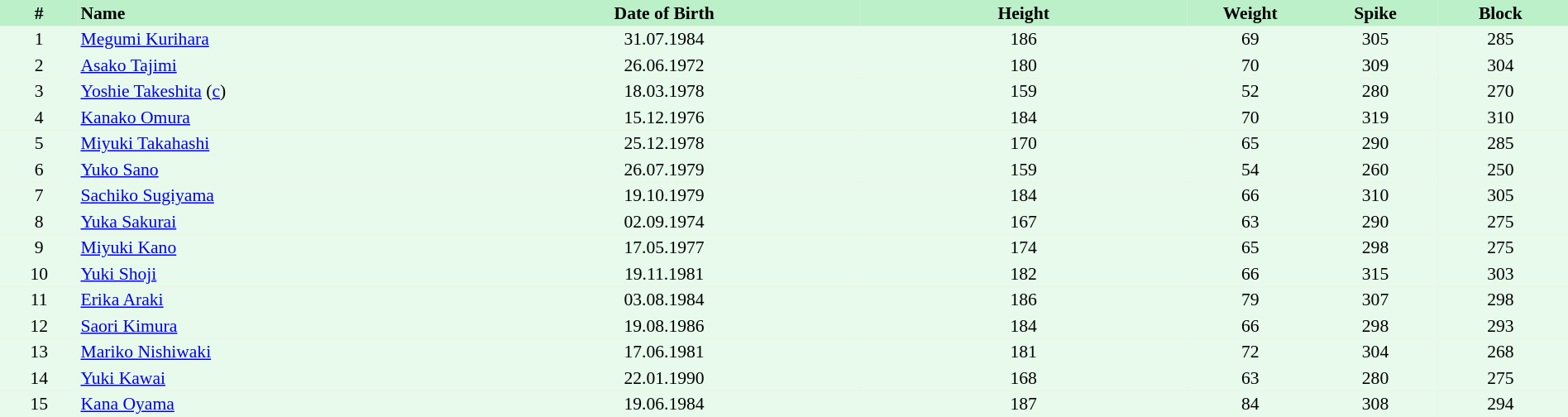<table border=0 cellpadding=2 cellspacing=0  |- bgcolor=#FFECCE style="text-align:center; font-size:90%;" width=100%>
<tr bgcolor=#BBF0C9>
<th width=5%>#</th>
<th width=25% align=left>Name</th>
<th width=25%>Date of Birth</th>
<th width=21%>Height</th>
<th width=8%>Weight</th>
<th width=8%>Spike</th>
<th width=8%>Block</th>
<th></th>
</tr>
<tr bgcolor=#E7FAEC>
<td>1</td>
<td align=left><a href='#'>Megumi Kurihara</a></td>
<td>31.07.1984</td>
<td>186</td>
<td>69</td>
<td>305</td>
<td>285</td>
<td></td>
</tr>
<tr bgcolor=#E7FAEC>
<td>2</td>
<td align=left><a href='#'>Asako Tajimi</a></td>
<td>26.06.1972</td>
<td>180</td>
<td>70</td>
<td>309</td>
<td>304</td>
<td></td>
</tr>
<tr bgcolor=#E7FAEC>
<td>3</td>
<td align=left><a href='#'>Yoshie Takeshita</a> (<a href='#'>c</a>)</td>
<td>18.03.1978</td>
<td>159</td>
<td>52</td>
<td>280</td>
<td>270</td>
<td></td>
</tr>
<tr bgcolor=#E7FAEC>
<td>4</td>
<td align=left><a href='#'>Kanako Omura</a></td>
<td>15.12.1976</td>
<td>184</td>
<td>70</td>
<td>319</td>
<td>310</td>
<td></td>
</tr>
<tr bgcolor=#E7FAEC>
<td>5</td>
<td align=left><a href='#'>Miyuki Takahashi</a></td>
<td>25.12.1978</td>
<td>170</td>
<td>65</td>
<td>290</td>
<td>285</td>
<td></td>
</tr>
<tr bgcolor=#E7FAEC>
<td>6</td>
<td align=left><a href='#'>Yuko Sano</a></td>
<td>26.07.1979</td>
<td>159</td>
<td>54</td>
<td>260</td>
<td>250</td>
<td></td>
</tr>
<tr bgcolor=#E7FAEC>
<td>7</td>
<td align=left><a href='#'>Sachiko Sugiyama</a></td>
<td>19.10.1979</td>
<td>184</td>
<td>66</td>
<td>310</td>
<td>305</td>
<td></td>
</tr>
<tr bgcolor=#E7FAEC>
<td>8</td>
<td align=left><a href='#'>Yuka Sakurai</a></td>
<td>02.09.1974</td>
<td>167</td>
<td>63</td>
<td>290</td>
<td>275</td>
<td></td>
</tr>
<tr bgcolor=#E7FAEC>
<td>9</td>
<td align=left><a href='#'>Miyuki Kano</a></td>
<td>17.05.1977</td>
<td>174</td>
<td>65</td>
<td>298</td>
<td>275</td>
<td></td>
</tr>
<tr bgcolor=#E7FAEC>
<td>10</td>
<td align=left><a href='#'>Yuki Shoji</a></td>
<td>19.11.1981</td>
<td>182</td>
<td>66</td>
<td>315</td>
<td>303</td>
<td></td>
</tr>
<tr bgcolor=#E7FAEC>
<td>11</td>
<td align=left><a href='#'>Erika Araki</a></td>
<td>03.08.1984</td>
<td>186</td>
<td>79</td>
<td>307</td>
<td>298</td>
<td></td>
</tr>
<tr bgcolor=#E7FAEC>
<td>12</td>
<td align=left><a href='#'>Saori Kimura</a></td>
<td>19.08.1986</td>
<td>184</td>
<td>66</td>
<td>298</td>
<td>293</td>
<td></td>
</tr>
<tr bgcolor=#E7FAEC>
<td>13</td>
<td align=left><a href='#'>Mariko Nishiwaki</a></td>
<td>17.06.1981</td>
<td>181</td>
<td>72</td>
<td>304</td>
<td>268</td>
<td></td>
</tr>
<tr bgcolor=#E7FAEC>
<td>14</td>
<td align=left><a href='#'>Yuki Kawai</a></td>
<td>22.01.1990</td>
<td>168</td>
<td>63</td>
<td>280</td>
<td>275</td>
<td></td>
</tr>
<tr bgcolor=#E7FAEC>
<td>15</td>
<td align=left><a href='#'>Kana Oyama</a></td>
<td>19.06.1984</td>
<td>187</td>
<td>84</td>
<td>308</td>
<td>294</td>
<td></td>
</tr>
</table>
